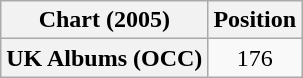<table class="wikitable plainrowheaders" style="text-align:center">
<tr>
<th>Chart (2005)</th>
<th>Position</th>
</tr>
<tr>
<th scope="row">UK Albums (OCC)</th>
<td>176</td>
</tr>
</table>
